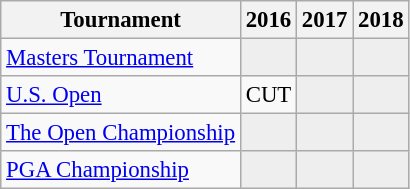<table class="wikitable" style="font-size:95%;text-align:center;">
<tr>
<th>Tournament</th>
<th>2016</th>
<th>2017</th>
<th>2018</th>
</tr>
<tr>
<td align=left><a href='#'>Masters Tournament</a></td>
<td style="background:#eeeeee;"></td>
<td style="background:#eeeeee;"></td>
<td style="background:#eeeeee;"></td>
</tr>
<tr>
<td align=left><a href='#'>U.S. Open</a></td>
<td>CUT</td>
<td style="background:#eeeeee;"></td>
<td style="background:#eeeeee;"></td>
</tr>
<tr>
<td align=left><a href='#'>The Open Championship</a></td>
<td style="background:#eeeeee;"></td>
<td style="background:#eeeeee;"></td>
<td style="background:#eeeeee;"></td>
</tr>
<tr>
<td align=left><a href='#'>PGA Championship</a></td>
<td style="background:#eeeeee;"></td>
<td style="background:#eeeeee;"></td>
<td style="background:#eeeeee;"></td>
</tr>
</table>
